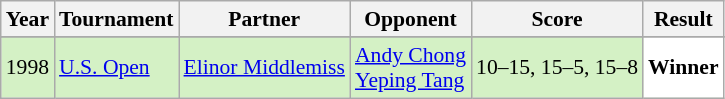<table class="sortable wikitable" style="font-size:90%;">
<tr>
<th>Year</th>
<th>Tournament</th>
<th>Partner</th>
<th>Opponent</th>
<th>Score</th>
<th>Result</th>
</tr>
<tr>
</tr>
<tr style="background:#D4F1C5">
<td align="center">1998</td>
<td align="left"><a href='#'>U.S. Open</a></td>
<td align="left"> <a href='#'>Elinor Middlemiss</a></td>
<td align="left"> <a href='#'>Andy Chong</a> <br>  <a href='#'>Yeping Tang</a></td>
<td align="left">10–15, 15–5, 15–8</td>
<td style="text-align:left; background:white"> <strong>Winner</strong></td>
</tr>
</table>
